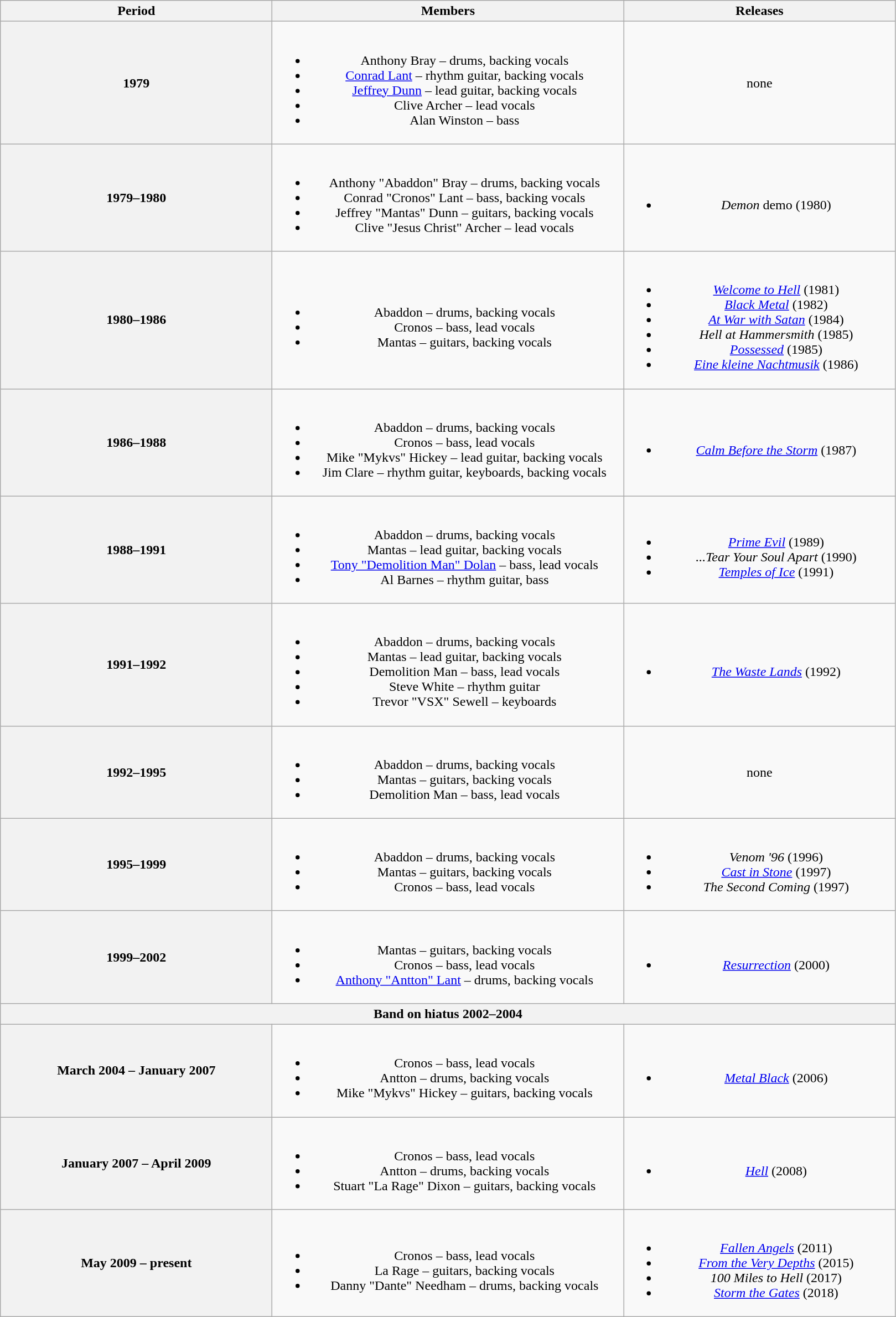<table class="wikitable plainrowheaders" style="text-align:center;">
<tr>
<th scope="col" style="width:20em;">Period</th>
<th scope="col" style="width:26em;">Members</th>
<th scope="col" style="width:20em;">Releases</th>
</tr>
<tr>
<th scope="col">1979</th>
<td><br><ul><li>Anthony Bray – drums, backing vocals</li><li><a href='#'>Conrad Lant</a> – rhythm guitar, backing vocals</li><li><a href='#'>Jeffrey Dunn</a> – lead guitar, backing vocals</li><li>Clive Archer – lead vocals</li><li>Alan Winston – bass</li></ul></td>
<td>none</td>
</tr>
<tr>
<th scope="col">1979–1980</th>
<td><br><ul><li>Anthony "Abaddon" Bray – drums, backing vocals</li><li>Conrad "Cronos" Lant – bass, backing vocals</li><li>Jeffrey "Mantas" Dunn – guitars, backing vocals</li><li>Clive "Jesus Christ" Archer – lead vocals</li></ul></td>
<td><br><ul><li><em>Demon</em> demo (1980)</li></ul></td>
</tr>
<tr>
<th scope="col">1980–1986</th>
<td><br><ul><li>Abaddon – drums, backing vocals</li><li>Cronos – bass, lead vocals</li><li>Mantas – guitars, backing vocals</li></ul></td>
<td><br><ul><li><em><a href='#'>Welcome to Hell</a></em> (1981)</li><li><em><a href='#'>Black Metal</a></em> (1982)</li><li><em><a href='#'>At War with Satan</a></em> (1984)</li><li><em>Hell at Hammersmith</em> (1985)</li><li><em><a href='#'>Possessed</a></em> (1985)</li><li><em><a href='#'>Eine kleine Nachtmusik</a></em> (1986)</li></ul></td>
</tr>
<tr>
<th scope="col">1986–1988</th>
<td><br><ul><li>Abaddon – drums, backing vocals</li><li>Cronos – bass, lead vocals</li><li>Mike "Mykvs" Hickey – lead guitar, backing vocals</li><li>Jim Clare – rhythm guitar, keyboards, backing vocals</li></ul></td>
<td><br><ul><li><em><a href='#'>Calm Before the Storm</a></em> (1987)</li></ul></td>
</tr>
<tr>
<th scope="col">1988–1991</th>
<td><br><ul><li>Abaddon – drums, backing vocals</li><li>Mantas – lead guitar, backing vocals</li><li><a href='#'>Tony "Demolition Man" Dolan</a> – bass, lead vocals</li><li>Al Barnes – rhythm guitar, bass</li></ul></td>
<td><br><ul><li><em><a href='#'>Prime Evil</a></em> (1989)</li><li><em>...Tear Your Soul Apart</em> (1990)</li><li><em><a href='#'>Temples of Ice</a></em> (1991)</li></ul></td>
</tr>
<tr>
<th scope="col">1991–1992</th>
<td><br><ul><li>Abaddon – drums, backing vocals</li><li>Mantas – lead guitar, backing vocals</li><li>Demolition Man – bass, lead vocals</li><li>Steve White – rhythm guitar</li><li>Trevor "VSX" Sewell – keyboards</li></ul></td>
<td><br><ul><li><em><a href='#'>The Waste Lands</a></em> (1992)</li></ul></td>
</tr>
<tr>
<th scope="col">1992–1995</th>
<td><br><ul><li>Abaddon – drums, backing vocals</li><li>Mantas – guitars, backing vocals</li><li>Demolition Man – bass, lead vocals</li></ul></td>
<td>none</td>
</tr>
<tr>
<th scope="col">1995–1999</th>
<td><br><ul><li>Abaddon – drums, backing vocals</li><li>Mantas – guitars, backing vocals</li><li>Cronos – bass, lead vocals</li></ul></td>
<td><br><ul><li><em>Venom '96</em> (1996)</li><li><em><a href='#'>Cast in Stone</a></em> (1997)</li><li><em>The Second Coming</em> (1997)</li></ul></td>
</tr>
<tr>
<th scope="col">1999–2002</th>
<td><br><ul><li>Mantas – guitars, backing vocals</li><li>Cronos – bass, lead vocals</li><li><a href='#'>Anthony "Antton" Lant</a> – drums, backing vocals</li></ul></td>
<td><br><ul><li><em><a href='#'>Resurrection</a></em> (2000)</li></ul></td>
</tr>
<tr>
<th scope="col" colspan="3">Band on hiatus 2002–2004</th>
</tr>
<tr>
<th scope="col">March 2004 – January 2007</th>
<td><br><ul><li>Cronos – bass, lead vocals</li><li>Antton – drums, backing vocals</li><li>Mike "Mykvs" Hickey – guitars, backing vocals</li></ul></td>
<td><br><ul><li><em><a href='#'>Metal Black</a></em> (2006)</li></ul></td>
</tr>
<tr>
<th scope="col">January 2007 – April 2009</th>
<td><br><ul><li>Cronos – bass, lead vocals</li><li>Antton – drums, backing vocals</li><li>Stuart "La Rage" Dixon – guitars, backing vocals</li></ul></td>
<td><br><ul><li><em><a href='#'>Hell</a></em> (2008)</li></ul></td>
</tr>
<tr>
<th scope="col">May 2009 – present</th>
<td><br><ul><li>Cronos – bass, lead vocals</li><li>La Rage – guitars, backing vocals</li><li>Danny "Dante" Needham – drums, backing vocals</li></ul></td>
<td><br><ul><li><em><a href='#'>Fallen Angels</a></em> (2011)</li><li><em><a href='#'>From the Very Depths</a></em> (2015)</li><li><em>100 Miles to Hell</em> (2017)</li><li><em><a href='#'>Storm the Gates</a></em> (2018)</li></ul></td>
</tr>
</table>
